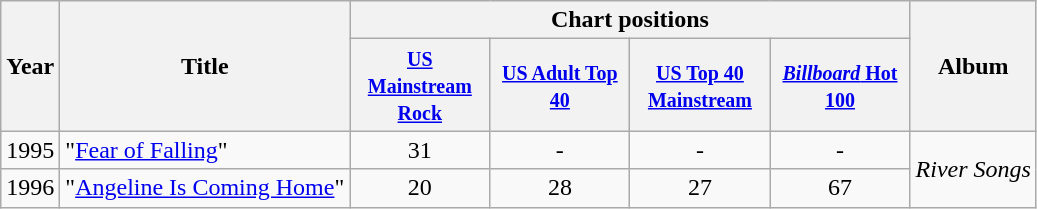<table class="wikitable">
<tr>
<th rowspan="2">Year</th>
<th rowspan="2">Title</th>
<th colspan="4">Chart positions</th>
<th rowspan="2">Album</th>
</tr>
<tr>
<th style="width:86px;"><small><a href='#'>US Mainstream Rock</a></small></th>
<th style="width:86px;"><small><a href='#'>US Adult Top 40</a></small></th>
<th style="width:86px;"><small><a href='#'>US Top 40 Mainstream</a></small></th>
<th style="width:86px;"><small><a href='#'><em>Billboard</em> Hot 100</a></small></th>
</tr>
<tr>
<td>1995</td>
<td>"<a href='#'>Fear of Falling</a>"</td>
<td style="text-align:center;">31</td>
<td style="text-align:center;">-</td>
<td style="text-align:center;">-</td>
<td style="text-align:center;">-</td>
<td rowspan="2"><em>River Songs</em></td>
</tr>
<tr>
<td>1996</td>
<td>"<a href='#'>Angeline Is Coming Home</a>"</td>
<td style="text-align:center;">20</td>
<td style="text-align:center;">28</td>
<td style="text-align:center;">27</td>
<td style="text-align:center;">67</td>
</tr>
</table>
